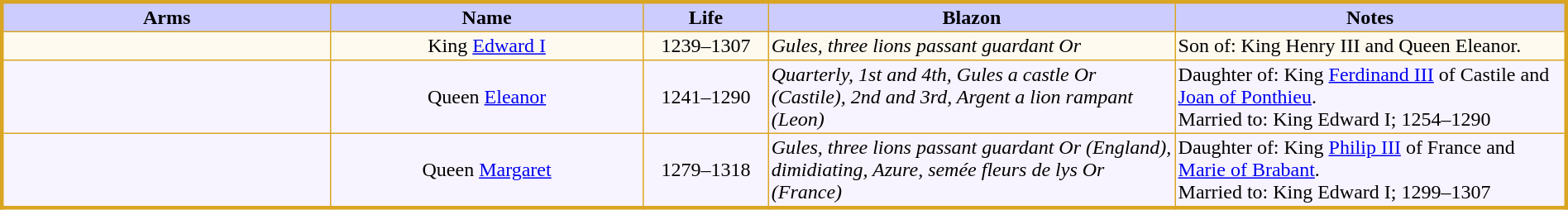<table width="100%" border="1" cellpadding="2" cellspacing="0" style="margin: 0.5em 0.3em 0.5em 0; background: #f9f9f9; border: 3px solid goldenrod; border-collapse: collapse;">
<tr>
<th width="21%" bgcolor = "#ccccff">Arms</th>
<th width="20%" bgcolor = "#ccccff">Name</th>
<th width="8%" bgcolor = "#ccccff">Life</th>
<th width="26%" bgcolor = "#ccccff">Blazon</th>
<th width="26%" bgcolor = "#ccccff">Notes</th>
</tr>
<tr bgcolor=fffaf0>
<td align="center"></td>
<td align="center">King <a href='#'>Edward I</a></td>
<td align="center">1239–1307</td>
<td><em>Gules, three lions passant guardant Or</em></td>
<td>Son of: King Henry III and Queen Eleanor.</td>
</tr>
<tr bgcolor=#f8f4ff>
<td align="center"></td>
<td align="center">Queen <a href='#'>Eleanor</a></td>
<td align="center">1241–1290</td>
<td><em>Quarterly, 1st and 4th, Gules a castle Or (Castile), 2nd and 3rd, Argent a lion rampant (Leon)</em></td>
<td>Daughter of: King <a href='#'>Ferdinand III</a> of Castile and <a href='#'>Joan of Ponthieu</a>.<br>Married to: King Edward I; 1254–1290</td>
</tr>
<tr bgcolor=#f8f4ff>
<td align="center"></td>
<td align="center">Queen <a href='#'>Margaret</a></td>
<td align="center">1279–1318</td>
<td><em>Gules, three lions passant guardant Or (England), dimidiating, Azure, semée fleurs de lys Or (France)</em></td>
<td>Daughter of: King <a href='#'>Philip III</a> of France and <a href='#'>Marie of Brabant</a>.<br>Married to: King Edward I; 1299–1307</td>
</tr>
</table>
